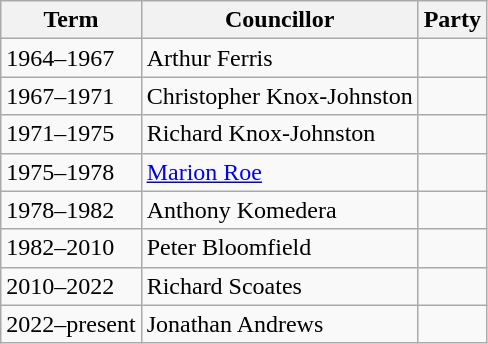<table class="wikitable">
<tr>
<th>Term</th>
<th>Councillor</th>
<th colspan=2>Party</th>
</tr>
<tr>
<td>1964–1967</td>
<td>Arthur Ferris</td>
<td></td>
</tr>
<tr>
<td>1967–1971</td>
<td>Christopher Knox-Johnston</td>
<td></td>
</tr>
<tr>
<td>1971–1975</td>
<td>Richard Knox-Johnston</td>
<td></td>
</tr>
<tr>
<td>1975–1978</td>
<td><a href='#'>Marion Roe</a></td>
<td></td>
</tr>
<tr>
<td>1978–1982</td>
<td>Anthony Komedera</td>
<td></td>
</tr>
<tr>
<td>1982–2010</td>
<td>Peter Bloomfield</td>
<td></td>
</tr>
<tr>
<td>2010–2022</td>
<td>Richard Scoates</td>
<td></td>
</tr>
<tr>
<td>2022–present</td>
<td>Jonathan Andrews</td>
<td></td>
</tr>
</table>
